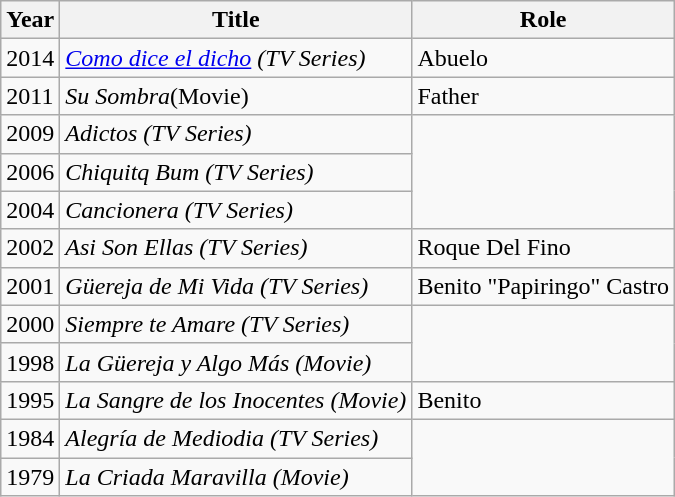<table class="wikitable sortable">
<tr>
<th>Year</th>
<th>Title</th>
<th>Role</th>
</tr>
<tr>
<td>2014</td>
<td><em><a href='#'>Como dice el dicho</a> (TV Series)</em></td>
<td>Abuelo</td>
</tr>
<tr>
<td>2011</td>
<td><em>Su Sombra</em>(Movie)</td>
<td>Father</td>
</tr>
<tr>
<td>2009</td>
<td><em>Adictos (TV Series)</em></td>
</tr>
<tr>
<td>2006</td>
<td><em>Chiquitq Bum (TV Series)</em></td>
</tr>
<tr>
<td>2004</td>
<td><em>Cancionera (TV Series)</em></td>
</tr>
<tr>
<td>2002</td>
<td><em>Asi Son Ellas (TV Series)</em></td>
<td>Roque Del Fino</td>
</tr>
<tr>
<td>2001</td>
<td><em>Güereja de Mi Vida (TV Series)</em></td>
<td>Benito "Papiringo" Castro</td>
</tr>
<tr>
<td>2000</td>
<td><em>Siempre te Amare (TV Series)</em></td>
</tr>
<tr>
<td>1998</td>
<td><em>La Güereja y Algo Más (Movie)</em></td>
</tr>
<tr>
<td>1995</td>
<td><em>La Sangre de los Inocentes (Movie)</em></td>
<td>Benito</td>
</tr>
<tr>
<td>1984</td>
<td><em>Alegría de Mediodia (TV Series)</em></td>
</tr>
<tr>
<td>1979</td>
<td><em>La Criada Maravilla (Movie)</em></td>
</tr>
</table>
